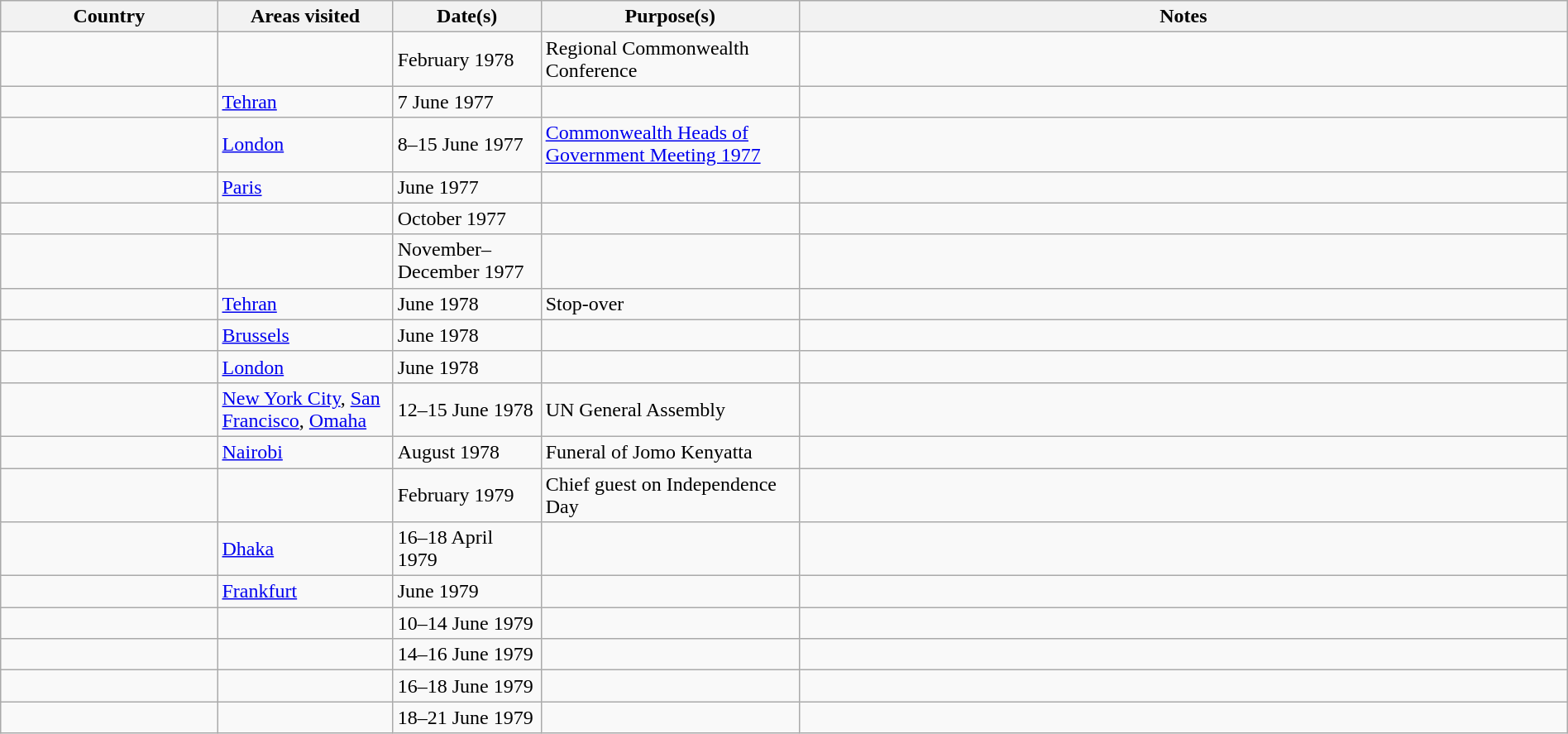<table style="width: 100%;margin: 1em auto 1em auto" class="wikitable collapsible sortable">
<tr>
<th style="width:150px;">Country</th>
<th style="width:120px;">Areas visited</th>
<th style="width:100px;">Date(s)</th>
<th style="width:180px;">Purpose(s)</th>
<th style="width:550px;">Notes</th>
</tr>
<tr>
<td></td>
<td></td>
<td>February 1978</td>
<td>Regional Commonwealth Conference</td>
<td></td>
</tr>
<tr>
<td></td>
<td><a href='#'>Tehran</a></td>
<td>7 June 1977</td>
<td></td>
<td></td>
</tr>
<tr>
<td></td>
<td><a href='#'>London</a></td>
<td>8–15 June 1977</td>
<td><a href='#'>Commonwealth Heads of Government Meeting 1977</a></td>
<td></td>
</tr>
<tr>
<td></td>
<td><a href='#'>Paris</a></td>
<td>June 1977</td>
<td></td>
<td></td>
</tr>
<tr>
<td></td>
<td></td>
<td>October 1977</td>
<td></td>
<td></td>
</tr>
<tr>
<td></td>
<td></td>
<td>November–December 1977</td>
<td></td>
<td></td>
</tr>
<tr>
<td></td>
<td><a href='#'>Tehran</a></td>
<td>June 1978</td>
<td>Stop-over</td>
<td></td>
</tr>
<tr>
<td></td>
<td><a href='#'>Brussels</a></td>
<td>June 1978</td>
<td></td>
<td></td>
</tr>
<tr>
<td></td>
<td><a href='#'>London</a></td>
<td>June 1978</td>
<td></td>
<td></td>
</tr>
<tr>
<td></td>
<td><a href='#'>New York City</a>, <a href='#'>San Francisco</a>, <a href='#'>Omaha</a></td>
<td>12–15 June 1978</td>
<td>UN General Assembly</td>
<td></td>
</tr>
<tr>
<td></td>
<td><a href='#'>Nairobi</a></td>
<td>August 1978</td>
<td>Funeral of Jomo Kenyatta</td>
<td></td>
</tr>
<tr>
<td></td>
<td></td>
<td>February 1979</td>
<td>Chief guest on Independence Day</td>
<td></td>
</tr>
<tr>
<td></td>
<td><a href='#'>Dhaka</a></td>
<td>16–18 April 1979</td>
<td></td>
<td></td>
</tr>
<tr>
<td></td>
<td><a href='#'>Frankfurt</a></td>
<td>June 1979</td>
<td></td>
<td></td>
</tr>
<tr>
<td></td>
<td></td>
<td>10–14 June 1979</td>
<td></td>
<td></td>
</tr>
<tr>
<td></td>
<td></td>
<td>14–16 June 1979</td>
<td></td>
<td></td>
</tr>
<tr>
<td></td>
<td></td>
<td>16–18 June 1979</td>
<td></td>
<td></td>
</tr>
<tr>
<td></td>
<td></td>
<td>18–21 June 1979</td>
<td></td>
<td></td>
</tr>
</table>
